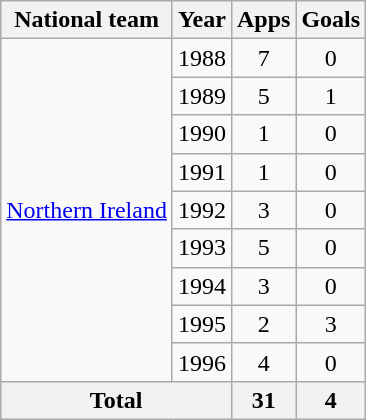<table class=wikitable style=text-align:center>
<tr>
<th>National team</th>
<th>Year</th>
<th>Apps</th>
<th>Goals</th>
</tr>
<tr>
<td rowspan=9><a href='#'>Northern Ireland</a></td>
<td>1988</td>
<td>7</td>
<td>0</td>
</tr>
<tr>
<td>1989</td>
<td>5</td>
<td>1</td>
</tr>
<tr>
<td>1990</td>
<td>1</td>
<td>0</td>
</tr>
<tr>
<td>1991</td>
<td>1</td>
<td>0</td>
</tr>
<tr>
<td>1992</td>
<td>3</td>
<td>0</td>
</tr>
<tr>
<td>1993</td>
<td>5</td>
<td>0</td>
</tr>
<tr>
<td>1994</td>
<td>3</td>
<td>0</td>
</tr>
<tr>
<td>1995</td>
<td>2</td>
<td>3</td>
</tr>
<tr>
<td>1996</td>
<td>4</td>
<td>0</td>
</tr>
<tr>
<th colspan=2>Total</th>
<th>31</th>
<th>4</th>
</tr>
</table>
